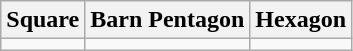<table class="wikitable">
<tr>
<th>Square</th>
<th>Barn Pentagon</th>
<th>Hexagon</th>
</tr>
<tr>
<td></td>
<td></td>
<td></td>
</tr>
</table>
